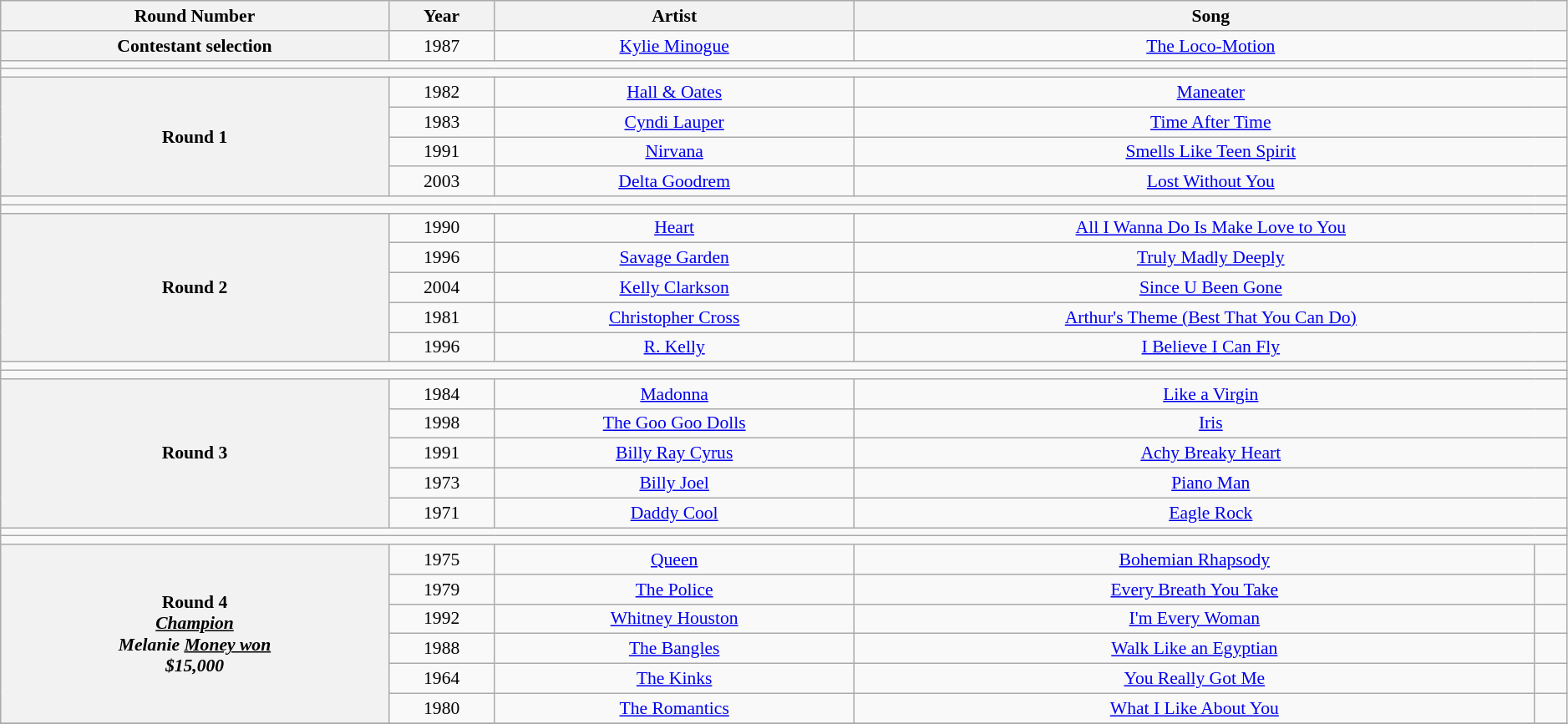<table class="wikitable" style="text-align: center; font-size:90%" width="99%">
<tr>
<th>Round Number</th>
<th>Year</th>
<th>Artist</th>
<th colspan="2">Song</th>
</tr>
<tr>
<th rowspan="1">Contestant selection</th>
<td>1987</td>
<td><a href='#'>Kylie Minogue</a></td>
<td colspan="2"><a href='#'>The Loco-Motion</a></td>
</tr>
<tr>
<td colspan=11></td>
</tr>
<tr>
<td colspan=11></td>
</tr>
<tr>
<th rowspan="4">Round 1</th>
<td>1982</td>
<td><a href='#'>Hall & Oates</a></td>
<td colspan="2"><a href='#'>Maneater</a></td>
</tr>
<tr>
<td>1983</td>
<td><a href='#'>Cyndi Lauper</a></td>
<td colspan="2"><a href='#'>Time After Time</a></td>
</tr>
<tr>
<td>1991</td>
<td><a href='#'>Nirvana</a></td>
<td colspan="2"><a href='#'>Smells Like Teen Spirit</a></td>
</tr>
<tr>
<td>2003</td>
<td><a href='#'>Delta Goodrem</a></td>
<td colspan="2"><a href='#'>Lost Without You</a></td>
</tr>
<tr>
<td colspan=11></td>
</tr>
<tr>
<td colspan=11></td>
</tr>
<tr>
<th rowspan="5">Round 2</th>
<td>1990</td>
<td><a href='#'>Heart</a></td>
<td colspan="2"><a href='#'>All I Wanna Do Is Make Love to You</a></td>
</tr>
<tr>
<td>1996</td>
<td><a href='#'>Savage Garden</a></td>
<td colspan="2"><a href='#'>Truly Madly Deeply</a></td>
</tr>
<tr>
<td>2004</td>
<td><a href='#'>Kelly Clarkson</a></td>
<td colspan="2"><a href='#'>Since U Been Gone</a></td>
</tr>
<tr>
<td>1981</td>
<td><a href='#'>Christopher Cross</a></td>
<td colspan="2"><a href='#'>Arthur's Theme (Best That You Can Do)</a></td>
</tr>
<tr>
<td>1996</td>
<td><a href='#'>R. Kelly</a></td>
<td colspan="2"><a href='#'>I Believe I Can Fly</a></td>
</tr>
<tr>
<td colspan=11></td>
</tr>
<tr>
<td colspan=11></td>
</tr>
<tr>
<th rowspan="5">Round 3</th>
<td>1984</td>
<td><a href='#'>Madonna</a></td>
<td colspan="2"><a href='#'>Like a Virgin</a></td>
</tr>
<tr>
<td>1998</td>
<td><a href='#'>The Goo Goo Dolls</a></td>
<td colspan="2"><a href='#'>Iris</a></td>
</tr>
<tr>
<td>1991</td>
<td><a href='#'>Billy Ray Cyrus</a></td>
<td colspan="2"><a href='#'>Achy Breaky Heart</a></td>
</tr>
<tr>
<td>1973</td>
<td><a href='#'>Billy Joel</a></td>
<td colspan="2"><a href='#'>Piano Man</a></td>
</tr>
<tr>
<td>1971</td>
<td><a href='#'>Daddy Cool</a></td>
<td colspan="2"><a href='#'>Eagle Rock</a></td>
</tr>
<tr>
<td colspan=11></td>
</tr>
<tr>
<td colspan=11></td>
</tr>
<tr>
<th rowspan="6">Round 4<br><em><u>Champion</u><br>Melanie</em>
<em><u>Money won</u><br>$15,000</em></th>
<td>1975</td>
<td><a href='#'>Queen</a></td>
<td><a href='#'>Bohemian Rhapsody</a></td>
<td></td>
</tr>
<tr>
<td>1979</td>
<td><a href='#'>The Police</a></td>
<td><a href='#'>Every Breath You Take</a></td>
<td></td>
</tr>
<tr>
<td>1992</td>
<td><a href='#'>Whitney Houston</a></td>
<td><a href='#'>I'm Every Woman</a></td>
<td></td>
</tr>
<tr>
<td>1988</td>
<td><a href='#'>The Bangles</a></td>
<td><a href='#'>Walk Like an Egyptian</a></td>
<td></td>
</tr>
<tr>
<td>1964</td>
<td><a href='#'>The Kinks</a></td>
<td><a href='#'>You Really Got Me</a></td>
<td></td>
</tr>
<tr>
<td>1980</td>
<td><a href='#'>The Romantics</a></td>
<td><a href='#'>What I Like About You</a></td>
<td></td>
</tr>
<tr>
</tr>
</table>
